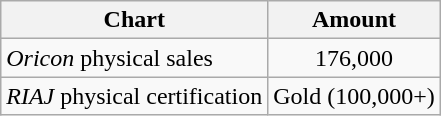<table class="wikitable">
<tr>
<th>Chart</th>
<th>Amount</th>
</tr>
<tr>
<td><em>Oricon</em> physical sales</td>
<td align="center">176,000</td>
</tr>
<tr>
<td><em>RIAJ</em> physical certification</td>
<td align="center">Gold (100,000+)</td>
</tr>
</table>
